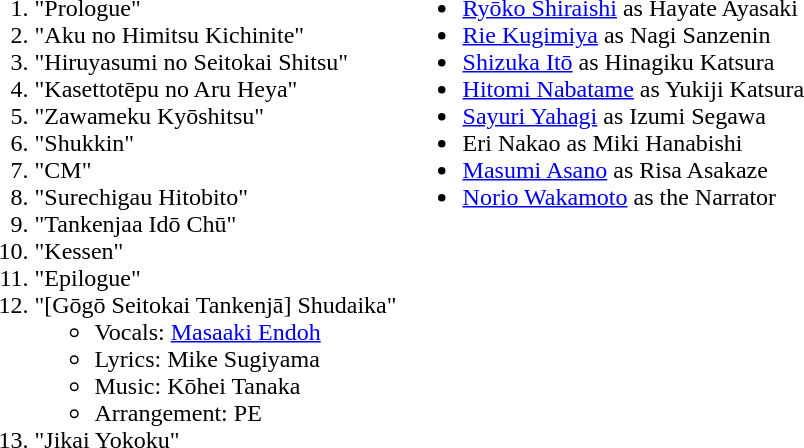<table>
<tr>
<td valign=top><br><ol><li>"Prologue"</li><li>"Aku no Himitsu Kichinite"</li><li>"Hiruyasumi no Seitokai Shitsu"</li><li>"Kasettotēpu no Aru Heya"</li><li>"Zawameku Kyōshitsu"</li><li>"Shukkin"</li><li>"CM"</li><li>"Surechigau Hitobito"</li><li>"Tankenjaa Idō Chū"</li><li>"Kessen"</li><li>"Epilogue"</li><li>"[Gōgō Seitokai Tankenjā] Shudaika"<ul><li>Vocals: <a href='#'>Masaaki Endoh</a></li><li>Lyrics: Mike Sugiyama</li><li>Music: Kōhei Tanaka</li><li>Arrangement: PE</li></ul></li><li>"Jikai Yokoku"</li></ol></td>
<td valign=top><br><ul><li><a href='#'>Ryōko Shiraishi</a> as Hayate Ayasaki</li><li><a href='#'>Rie Kugimiya</a> as Nagi Sanzenin</li><li><a href='#'>Shizuka Itō</a> as Hinagiku Katsura</li><li><a href='#'>Hitomi Nabatame</a> as Yukiji Katsura</li><li><a href='#'>Sayuri Yahagi</a> as Izumi Segawa</li><li>Eri Nakao as Miki Hanabishi</li><li><a href='#'>Masumi Asano</a> as Risa Asakaze</li><li><a href='#'>Norio Wakamoto</a> as the Narrator</li></ul></td>
</tr>
</table>
